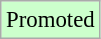<table class="wikitable" style="font-size: 95%">
<tr>
<td style="background: #cfc;">Promoted</td>
</tr>
</table>
